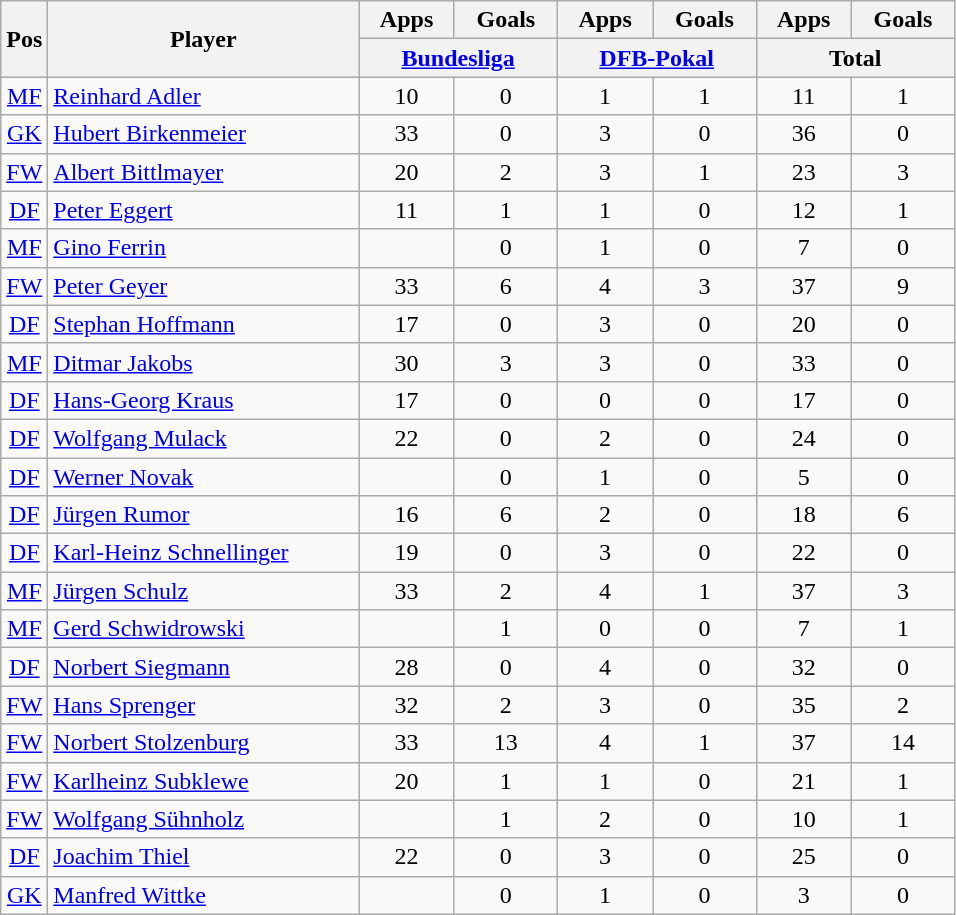<table class="wikitable sortable" style="text-align:center">
<tr>
<th rowspan="2" class="unsortable">Pos</th>
<th rowspan="2" class="unsortable" width="200">Player</th>
<th>Apps</th>
<th>Goals</th>
<th>Apps</th>
<th>Goals</th>
<th>Apps</th>
<th>Goals</th>
</tr>
<tr class="unsortable">
<th colspan="2" width="125"><a href='#'>Bundesliga</a></th>
<th colspan="2" width="125"><a href='#'>DFB-Pokal</a></th>
<th colspan="2" width="125">Total</th>
</tr>
<tr>
<td><a href='#'>MF</a></td>
<td align="left"> <a href='#'>Reinhard Adler</a></td>
<td>10</td>
<td>0</td>
<td>1</td>
<td>1</td>
<td>11</td>
<td>1</td>
</tr>
<tr>
<td><a href='#'>GK</a></td>
<td align="left"> <a href='#'>Hubert Birkenmeier</a></td>
<td>33</td>
<td>0</td>
<td>3</td>
<td>0</td>
<td>36</td>
<td>0</td>
</tr>
<tr>
<td><a href='#'>FW</a></td>
<td align="left"> <a href='#'>Albert Bittlmayer</a></td>
<td>20</td>
<td>2</td>
<td>3</td>
<td>1</td>
<td>23</td>
<td>3</td>
</tr>
<tr>
<td><a href='#'>DF</a></td>
<td align="left"> <a href='#'>Peter Eggert</a></td>
<td>11</td>
<td>1</td>
<td>1</td>
<td>0</td>
<td>12</td>
<td>1</td>
</tr>
<tr>
<td><a href='#'>MF</a></td>
<td align="left"> <a href='#'>Gino Ferrin</a></td>
<td></td>
<td>0</td>
<td>1</td>
<td>0</td>
<td>7</td>
<td>0</td>
</tr>
<tr>
<td><a href='#'>FW</a></td>
<td align="left"> <a href='#'>Peter Geyer</a></td>
<td>33</td>
<td>6</td>
<td>4</td>
<td>3</td>
<td>37</td>
<td>9</td>
</tr>
<tr>
<td><a href='#'>DF</a></td>
<td align="left"> <a href='#'>Stephan Hoffmann</a></td>
<td>17</td>
<td>0</td>
<td>3</td>
<td>0</td>
<td>20</td>
<td>0</td>
</tr>
<tr>
<td><a href='#'>MF</a></td>
<td align="left"> <a href='#'>Ditmar Jakobs</a></td>
<td>30</td>
<td>3</td>
<td>3</td>
<td>0</td>
<td>33</td>
<td>0</td>
</tr>
<tr>
<td><a href='#'>DF</a></td>
<td align="left"> <a href='#'>Hans-Georg Kraus</a></td>
<td>17</td>
<td>0</td>
<td>0</td>
<td>0</td>
<td>17</td>
<td>0</td>
</tr>
<tr>
<td><a href='#'>DF</a></td>
<td align="left"> <a href='#'>Wolfgang Mulack</a></td>
<td>22</td>
<td>0</td>
<td>2</td>
<td>0</td>
<td>24</td>
<td>0</td>
</tr>
<tr>
<td><a href='#'>DF</a></td>
<td align="left"> <a href='#'>Werner Novak</a></td>
<td></td>
<td>0</td>
<td>1</td>
<td>0</td>
<td>5</td>
<td>0</td>
</tr>
<tr>
<td><a href='#'>DF</a></td>
<td align="left"> <a href='#'>Jürgen Rumor</a></td>
<td>16</td>
<td>6</td>
<td>2</td>
<td>0</td>
<td>18</td>
<td>6</td>
</tr>
<tr>
<td><a href='#'>DF</a></td>
<td align="left"> <a href='#'>Karl-Heinz Schnellinger</a></td>
<td>19</td>
<td>0</td>
<td>3</td>
<td>0</td>
<td>22</td>
<td>0</td>
</tr>
<tr>
<td><a href='#'>MF</a></td>
<td align="left"> <a href='#'>Jürgen Schulz</a></td>
<td>33</td>
<td>2</td>
<td>4</td>
<td>1</td>
<td>37</td>
<td>3</td>
</tr>
<tr>
<td><a href='#'>MF</a></td>
<td align="left"> <a href='#'>Gerd Schwidrowski</a></td>
<td></td>
<td>1</td>
<td>0</td>
<td>0</td>
<td>7</td>
<td>1</td>
</tr>
<tr>
<td><a href='#'>DF</a></td>
<td align="left"> <a href='#'>Norbert Siegmann</a></td>
<td>28</td>
<td>0</td>
<td>4</td>
<td>0</td>
<td>32</td>
<td>0</td>
</tr>
<tr>
<td><a href='#'>FW</a></td>
<td align="left"> <a href='#'>Hans Sprenger</a></td>
<td>32</td>
<td>2</td>
<td>3</td>
<td>0</td>
<td>35</td>
<td>2</td>
</tr>
<tr>
<td><a href='#'>FW</a></td>
<td align="left"> <a href='#'>Norbert Stolzenburg</a></td>
<td>33</td>
<td>13</td>
<td>4</td>
<td>1</td>
<td>37</td>
<td>14</td>
</tr>
<tr>
<td><a href='#'>FW</a></td>
<td align="left"> <a href='#'>Karlheinz Subklewe</a></td>
<td>20</td>
<td>1</td>
<td>1</td>
<td>0</td>
<td>21</td>
<td>1</td>
</tr>
<tr>
<td><a href='#'>FW</a></td>
<td align="left"> <a href='#'>Wolfgang Sühnholz</a></td>
<td></td>
<td>1</td>
<td>2</td>
<td>0</td>
<td>10</td>
<td>1</td>
</tr>
<tr>
<td><a href='#'>DF</a></td>
<td align="left"> <a href='#'>Joachim Thiel</a></td>
<td>22</td>
<td>0</td>
<td>3</td>
<td>0</td>
<td>25</td>
<td>0</td>
</tr>
<tr>
<td><a href='#'>GK</a></td>
<td align="left"> <a href='#'>Manfred Wittke</a></td>
<td></td>
<td>0</td>
<td>1</td>
<td>0</td>
<td>3</td>
<td>0</td>
</tr>
</table>
